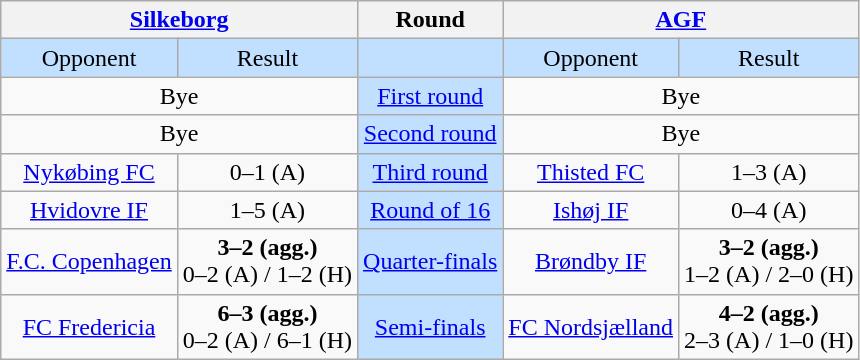<table class="wikitable" style="text-align: center;">
<tr>
<th colspan=2><a href='#'>Silkeborg</a></th>
<th>Round</th>
<th colspan=2><a href='#'>AGF</a></th>
</tr>
<tr style="background:#c1e0ff;">
<td>Opponent</td>
<td>Result</td>
<td></td>
<td>Opponent</td>
<td>Result</td>
</tr>
<tr>
<td colspan="2" align="center">Bye</td>
<td style="background:#c1e0ff;"><a href='#'>First round</a></td>
<td colspan="2" align="center">Bye</td>
</tr>
<tr>
<td colspan="2" align="center">Bye</td>
<td style="background:#c1e0ff;"><a href='#'>Second round</a></td>
<td colspan="2" align="center">Bye</td>
</tr>
<tr>
<td align="center"><a href='#'>Nykøbing FC</a></td>
<td align="center">0–1 (A)</td>
<td style="background:#c1e0ff;"><a href='#'>Third round</a></td>
<td align="center"><a href='#'>Thisted FC</a></td>
<td align="center">1–3 (A)</td>
</tr>
<tr>
<td align="center"><a href='#'>Hvidovre IF</a></td>
<td align="center">1–5 (A)</td>
<td style="background:#c1e0ff;"><a href='#'>Round of 16</a></td>
<td align="center"><a href='#'>Ishøj IF</a></td>
<td align="center">0–4 (A)</td>
</tr>
<tr>
<td align="center"><a href='#'>F.C. Copenhagen</a></td>
<td align="center"><strong>3–2 (agg.)</strong><br>0–2 (A) / 1–2 (H)</td>
<td style="background:#c1e0ff;"><a href='#'>Quarter-finals</a></td>
<td align="center"><a href='#'>Brøndby IF</a></td>
<td align="center"><strong>3–2 (agg.)</strong><br>1–2 (A) / 2–0 (H)</td>
</tr>
<tr>
<td align="center"><a href='#'>FC Fredericia</a></td>
<td align="center"><strong>6–3 (agg.)</strong><br>0–2 (A) / 6–1 (H)</td>
<td style="background:#c1e0ff;"><a href='#'>Semi-finals</a></td>
<td align="center"><a href='#'>FC Nordsjælland</a></td>
<td align="center"><strong>4–2 (agg.)</strong><br>2–3 (A) / 1–0 (H)</td>
</tr>
</table>
